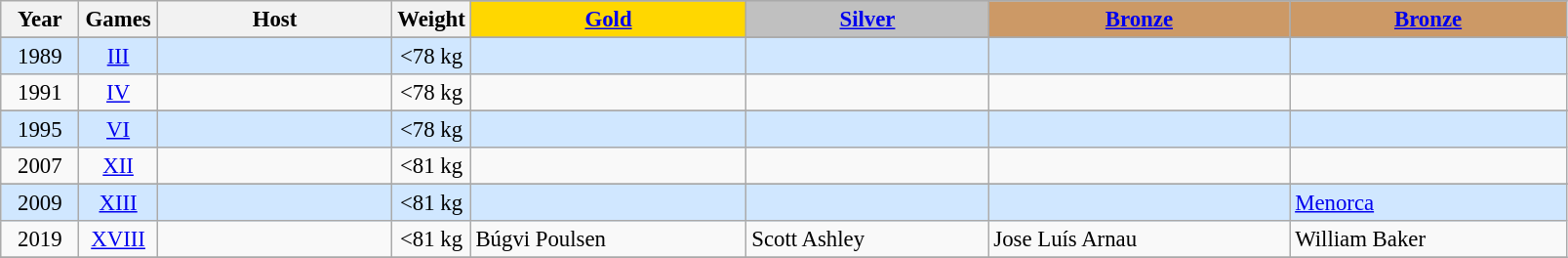<table class="wikitable" style="text-align: center; font-size:95%;">
<tr>
<th rowspan="2" style="width:5%;">Year</th>
<th rowspan="2" style="width:5%;">Games</th>
<th rowspan="2" style="width:15%;">Host</th>
<th rowspan="2" style="width:5%;">Weight</th>
</tr>
<tr>
<th style="background-color: gold"><a href='#'>Gold</a></th>
<th style="background-color: silver"><a href='#'>Silver</a></th>
<th style="background-color: #CC9966"><a href='#'>Bronze</a></th>
<th style="background-color: #CC9966"><a href='#'>Bronze</a></th>
</tr>
<tr>
</tr>
<tr>
</tr>
<tr style="text-align:center; background:#d0e7ff;">
<td>1989</td>
<td align=center><a href='#'>III</a></td>
<td align="left"></td>
<td><78 kg</td>
<td align="left"></td>
<td align="left"></td>
<td align="left"></td>
<td></td>
</tr>
<tr>
<td>1991</td>
<td align=center><a href='#'>IV</a></td>
<td align="left"></td>
<td><78 kg</td>
<td align="left"></td>
<td align="left"></td>
<td align="left"></td>
<td></td>
</tr>
<tr>
</tr>
<tr style="text-align:center; background:#d0e7ff;">
<td>1995</td>
<td align=center><a href='#'>VI</a></td>
<td align="left"></td>
<td><78 kg</td>
<td align="left"></td>
<td align="left"></td>
<td align="left"></td>
<td align="left"></td>
</tr>
<tr>
<td>2007</td>
<td align=center><a href='#'>XII</a></td>
<td align="left"></td>
<td><81 kg</td>
<td align="left"> </td>
<td align="left"></td>
<td align="left"></td>
<td align="left"></td>
</tr>
<tr>
</tr>
<tr style="text-align:center; background:#d0e7ff;">
<td>2009</td>
<td align=center><a href='#'>XIII</a></td>
<td align="left"></td>
<td><81 kg</td>
<td align="left"></td>
<td align="left"></td>
<td align="left"></td>
<td align="left"> <a href='#'>Menorca</a></td>
</tr>
<tr>
<td>2019</td>
<td align=center><a href='#'>XVIII</a></td>
<td align="left"></td>
<td><81 kg</td>
<td align="left">Búgvi Poulsen <br> </td>
<td align="left">Scott Ashley <br> </td>
<td align="left">Jose Luís Arnau <br> </td>
<td align="left">William Baker <br> </td>
</tr>
<tr>
</tr>
</table>
